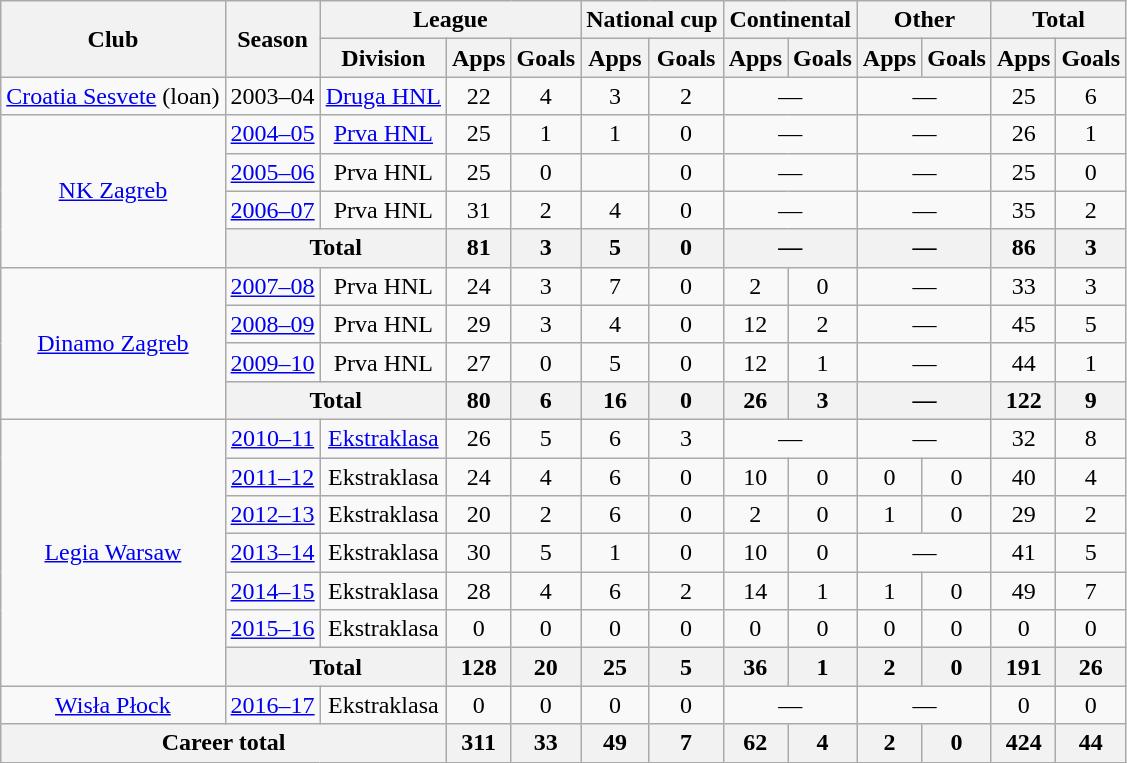<table class="wikitable" style="text-align: center;">
<tr>
<th rowspan="2">Club</th>
<th rowspan="2">Season</th>
<th colspan="3">League</th>
<th colspan="2">National cup</th>
<th colspan="2">Continental</th>
<th colspan="2">Other</th>
<th colspan="2">Total</th>
</tr>
<tr>
<th>Division</th>
<th>Apps</th>
<th>Goals</th>
<th>Apps</th>
<th>Goals</th>
<th>Apps</th>
<th>Goals</th>
<th>Apps</th>
<th>Goals</th>
<th>Apps</th>
<th>Goals</th>
</tr>
<tr>
<td><a href='#'>Croatia Sesvete</a> (loan)</td>
<td>2003–04</td>
<td><a href='#'>Druga HNL</a></td>
<td>22</td>
<td>4</td>
<td>3</td>
<td>2</td>
<td colspan="2">—</td>
<td colspan="2">—</td>
<td>25</td>
<td>6</td>
</tr>
<tr>
<td rowspan="4"><a href='#'>NK Zagreb</a></td>
<td><a href='#'>2004–05</a></td>
<td><a href='#'>Prva HNL</a></td>
<td>25</td>
<td>1</td>
<td>1</td>
<td>0</td>
<td colspan="2">—</td>
<td colspan="2">—</td>
<td>26</td>
<td>1</td>
</tr>
<tr>
<td><a href='#'>2005–06</a></td>
<td>Prva HNL</td>
<td>25</td>
<td>0</td>
<td></td>
<td>0</td>
<td colspan="2">—</td>
<td colspan="2">—</td>
<td>25</td>
<td>0</td>
</tr>
<tr>
<td><a href='#'>2006–07</a></td>
<td>Prva HNL</td>
<td>31</td>
<td>2</td>
<td>4</td>
<td>0</td>
<td colspan="2">—</td>
<td colspan="2">—</td>
<td>35</td>
<td>2</td>
</tr>
<tr>
<th colspan=2>Total</th>
<th>81</th>
<th>3</th>
<th>5</th>
<th>0</th>
<th colspan="2">—</th>
<th colspan="2">—</th>
<th>86</th>
<th>3</th>
</tr>
<tr>
<td rowspan="4"><a href='#'>Dinamo Zagreb</a></td>
<td><a href='#'>2007–08</a></td>
<td>Prva HNL</td>
<td>24</td>
<td>3</td>
<td>7</td>
<td>0</td>
<td>2</td>
<td>0</td>
<td colspan="2">—</td>
<td>33</td>
<td>3</td>
</tr>
<tr>
<td><a href='#'>2008–09</a></td>
<td>Prva HNL</td>
<td>29</td>
<td>3</td>
<td>4</td>
<td>0</td>
<td>12</td>
<td>2</td>
<td colspan="2">—</td>
<td>45</td>
<td>5</td>
</tr>
<tr>
<td><a href='#'>2009–10</a></td>
<td>Prva HNL</td>
<td>27</td>
<td>0</td>
<td>5</td>
<td>0</td>
<td>12</td>
<td>1</td>
<td colspan="2">—</td>
<td>44</td>
<td>1</td>
</tr>
<tr>
<th colspan=2>Total</th>
<th>80</th>
<th>6</th>
<th>16</th>
<th>0</th>
<th>26</th>
<th>3</th>
<th colspan="2">—</th>
<th>122</th>
<th>9</th>
</tr>
<tr>
<td rowspan="7"><a href='#'>Legia Warsaw</a></td>
<td><a href='#'>2010–11</a></td>
<td><a href='#'>Ekstraklasa</a></td>
<td>26</td>
<td>5</td>
<td>6</td>
<td>3</td>
<td colspan="2">—</td>
<td colspan="2">—</td>
<td>32</td>
<td>8</td>
</tr>
<tr>
<td><a href='#'>2011–12</a></td>
<td>Ekstraklasa</td>
<td>24</td>
<td>4</td>
<td>6</td>
<td>0</td>
<td>10</td>
<td>0</td>
<td>0</td>
<td>0</td>
<td>40</td>
<td>4</td>
</tr>
<tr>
<td><a href='#'>2012–13</a></td>
<td>Ekstraklasa</td>
<td>20</td>
<td>2</td>
<td>6</td>
<td>0</td>
<td>2</td>
<td>0</td>
<td>1</td>
<td>0</td>
<td>29</td>
<td>2</td>
</tr>
<tr>
<td><a href='#'>2013–14</a></td>
<td>Ekstraklasa</td>
<td>30</td>
<td>5</td>
<td>1</td>
<td>0</td>
<td>10</td>
<td>0</td>
<td colspan="2">—</td>
<td>41</td>
<td>5</td>
</tr>
<tr>
<td><a href='#'>2014–15</a></td>
<td>Ekstraklasa</td>
<td>28</td>
<td>4</td>
<td>6</td>
<td>2</td>
<td>14</td>
<td>1</td>
<td>1</td>
<td>0</td>
<td>49</td>
<td>7</td>
</tr>
<tr>
<td><a href='#'>2015–16</a></td>
<td>Ekstraklasa</td>
<td>0</td>
<td>0</td>
<td>0</td>
<td>0</td>
<td>0</td>
<td>0</td>
<td>0</td>
<td>0</td>
<td>0</td>
<td>0</td>
</tr>
<tr>
<th colspan=2>Total</th>
<th>128</th>
<th>20</th>
<th>25</th>
<th>5</th>
<th>36</th>
<th>1</th>
<th>2</th>
<th>0</th>
<th>191</th>
<th>26</th>
</tr>
<tr>
<td><a href='#'>Wisła Płock</a></td>
<td><a href='#'>2016–17</a></td>
<td>Ekstraklasa</td>
<td>0</td>
<td>0</td>
<td>0</td>
<td>0</td>
<td colspan="2">—</td>
<td colspan="2">—</td>
<td>0</td>
<td>0</td>
</tr>
<tr>
<th colspan=3>Career total</th>
<th>311</th>
<th>33</th>
<th>49</th>
<th>7</th>
<th>62</th>
<th>4</th>
<th>2</th>
<th>0</th>
<th>424</th>
<th>44</th>
</tr>
</table>
